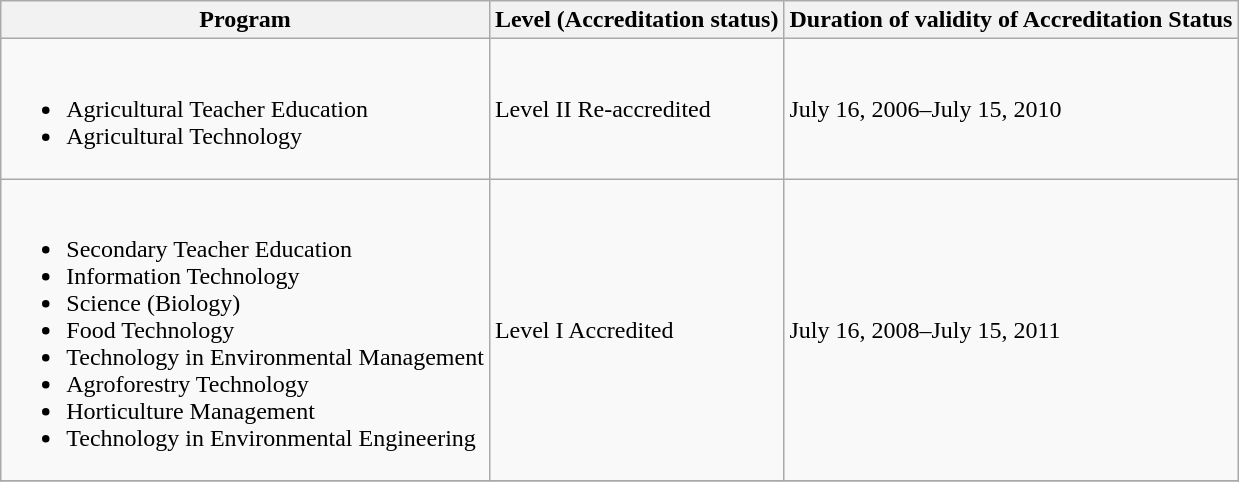<table class="wikitable">
<tr>
<th>Program</th>
<th>Level (Accreditation status)</th>
<th>Duration of validity of Accreditation Status</th>
</tr>
<tr>
<td><br><ul><li>Agricultural Teacher Education</li><li>Agricultural Technology</li></ul></td>
<td>Level II Re-accredited</td>
<td>July 16, 2006–July 15, 2010</td>
</tr>
<tr>
<td><br><ul><li>Secondary Teacher Education</li><li>Information Technology</li><li>Science (Biology)</li><li>Food Technology</li><li>Technology in Environmental Management</li><li>Agroforestry Technology</li><li>Horticulture Management</li><li>Technology in Environmental Engineering</li></ul></td>
<td>Level I Accredited</td>
<td>July 16, 2008–July 15, 2011</td>
</tr>
<tr>
</tr>
</table>
